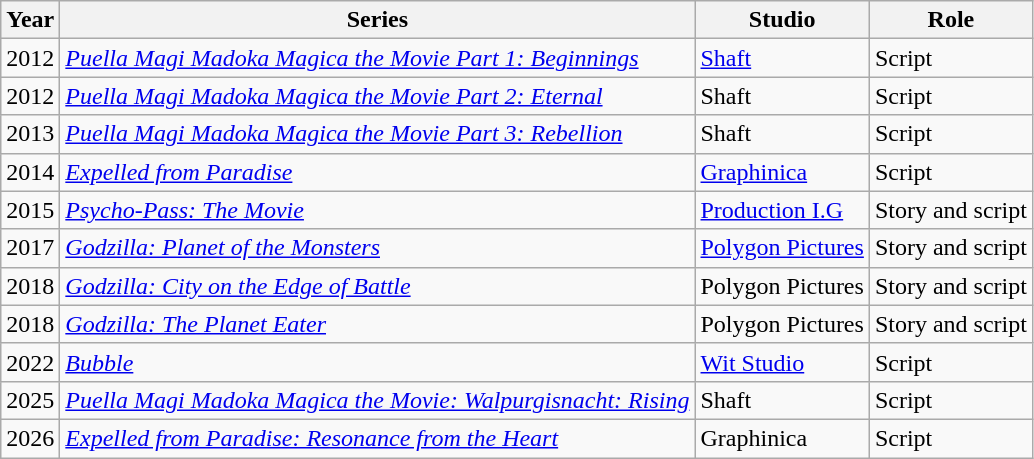<table class="wikitable sortable">
<tr>
<th>Year</th>
<th>Series</th>
<th>Studio</th>
<th>Role</th>
</tr>
<tr>
<td>2012</td>
<td><em><a href='#'>Puella Magi Madoka Magica the Movie Part 1: Beginnings</a></em></td>
<td><a href='#'>Shaft</a></td>
<td>Script</td>
</tr>
<tr>
<td>2012</td>
<td><em><a href='#'>Puella Magi Madoka Magica the Movie Part 2: Eternal</a></em></td>
<td>Shaft</td>
<td>Script</td>
</tr>
<tr>
<td>2013</td>
<td><em><a href='#'>Puella Magi Madoka Magica the Movie Part 3: Rebellion</a></em></td>
<td>Shaft</td>
<td>Script</td>
</tr>
<tr>
<td>2014</td>
<td><em><a href='#'>Expelled from Paradise</a></em></td>
<td><a href='#'>Graphinica</a></td>
<td>Script</td>
</tr>
<tr>
<td>2015</td>
<td><em><a href='#'>Psycho-Pass: The Movie</a></em></td>
<td><a href='#'>Production I.G</a></td>
<td>Story and script</td>
</tr>
<tr>
<td>2017</td>
<td><em><a href='#'>Godzilla: Planet of the Monsters</a></em></td>
<td><a href='#'>Polygon Pictures</a></td>
<td>Story and script</td>
</tr>
<tr>
<td>2018</td>
<td><em><a href='#'>Godzilla: City on the Edge of Battle</a></em></td>
<td>Polygon Pictures</td>
<td>Story and script</td>
</tr>
<tr>
<td>2018</td>
<td><em><a href='#'>Godzilla: The Planet Eater</a></em></td>
<td>Polygon Pictures</td>
<td>Story and script</td>
</tr>
<tr>
<td>2022</td>
<td><em><a href='#'>Bubble</a></em></td>
<td><a href='#'>Wit Studio</a></td>
<td>Script</td>
</tr>
<tr>
<td>2025</td>
<td><em><a href='#'>Puella Magi Madoka Magica the Movie: Walpurgisnacht: Rising</a></em></td>
<td>Shaft</td>
<td>Script</td>
</tr>
<tr>
<td>2026</td>
<td><em><a href='#'>Expelled from Paradise: Resonance from the Heart</a></em></td>
<td>Graphinica</td>
<td>Script</td>
</tr>
</table>
